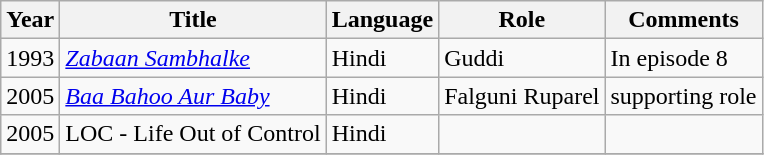<table class="wikitable sortable">
<tr>
<th>Year</th>
<th>Title</th>
<th>Language</th>
<th>Role</th>
<th>Comments</th>
</tr>
<tr>
<td>1993</td>
<td><em><a href='#'>Zabaan Sambhalke</a></em></td>
<td>Hindi</td>
<td>Guddi</td>
<td>In episode 8</td>
</tr>
<tr>
<td>2005</td>
<td><em><a href='#'>Baa Bahoo Aur Baby</a></em></td>
<td>Hindi</td>
<td>Falguni Ruparel</td>
<td>supporting role</td>
</tr>
<tr>
<td>2005</td>
<td>LOC - Life Out of Control</td>
<td>Hindi</td>
<td></td>
<td></td>
</tr>
<tr>
</tr>
</table>
